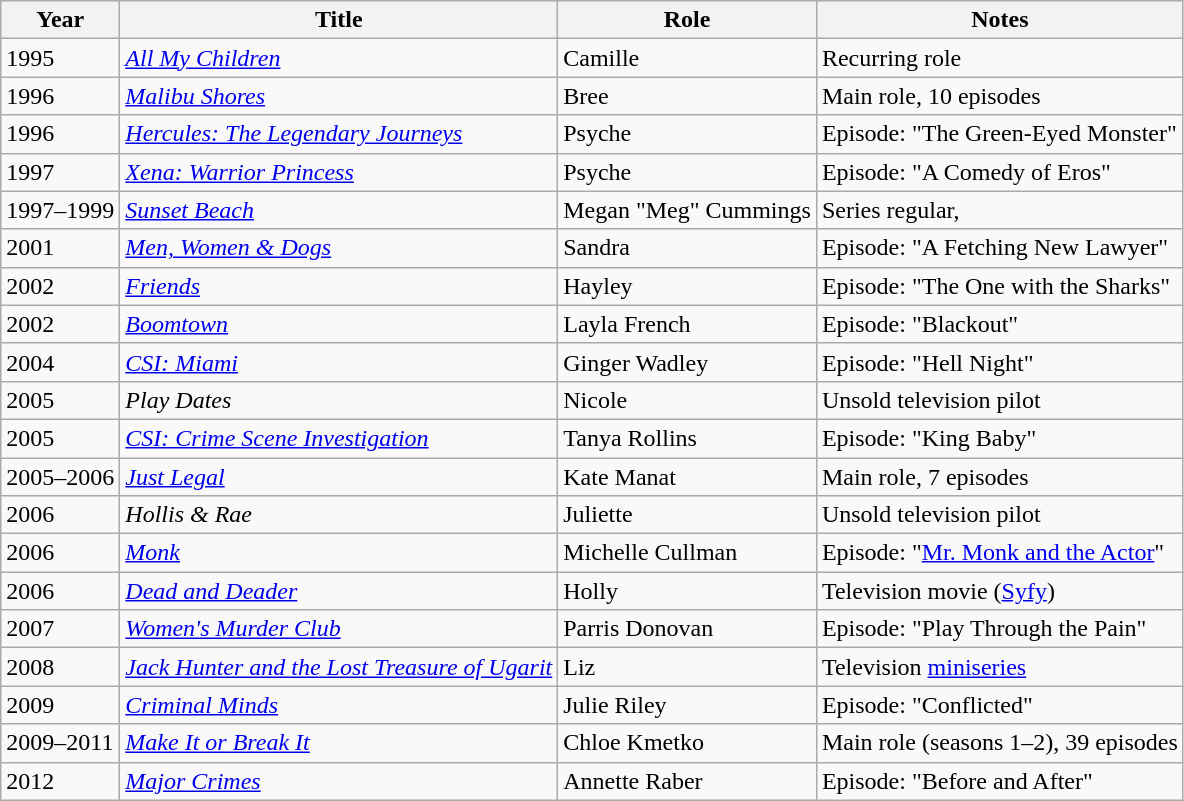<table class="wikitable sortable">
<tr>
<th>Year</th>
<th>Title</th>
<th>Role</th>
<th class="unsortable">Notes</th>
</tr>
<tr>
<td>1995</td>
<td><em><a href='#'>All My Children</a></em></td>
<td>Camille</td>
<td>Recurring role</td>
</tr>
<tr>
<td>1996</td>
<td><em><a href='#'>Malibu Shores</a></em></td>
<td>Bree</td>
<td>Main role, 10 episodes</td>
</tr>
<tr>
<td>1996</td>
<td><em><a href='#'>Hercules: The Legendary Journeys</a></em></td>
<td>Psyche</td>
<td>Episode: "The Green-Eyed Monster"</td>
</tr>
<tr>
<td>1997</td>
<td><em><a href='#'>Xena: Warrior Princess</a></em></td>
<td>Psyche</td>
<td>Episode: "A Comedy of Eros"</td>
</tr>
<tr>
<td>1997–1999</td>
<td><em><a href='#'>Sunset Beach</a></em></td>
<td>Megan "Meg" Cummings</td>
<td>Series regular,</td>
</tr>
<tr>
<td>2001</td>
<td><em><a href='#'>Men, Women & Dogs</a></em></td>
<td>Sandra</td>
<td>Episode: "A Fetching New Lawyer"</td>
</tr>
<tr>
<td>2002</td>
<td><em><a href='#'>Friends</a></em></td>
<td>Hayley</td>
<td>Episode: "The One with the Sharks"</td>
</tr>
<tr>
<td>2002</td>
<td><em><a href='#'>Boomtown</a></em></td>
<td>Layla French</td>
<td>Episode: "Blackout"</td>
</tr>
<tr>
<td>2004</td>
<td><em><a href='#'>CSI: Miami</a></em></td>
<td>Ginger Wadley</td>
<td>Episode: "Hell Night"</td>
</tr>
<tr>
<td>2005</td>
<td><em>Play Dates</em></td>
<td>Nicole</td>
<td>Unsold television pilot</td>
</tr>
<tr>
<td>2005</td>
<td><em><a href='#'>CSI: Crime Scene Investigation</a></em></td>
<td>Tanya Rollins</td>
<td>Episode: "King Baby"</td>
</tr>
<tr>
<td>2005–2006</td>
<td><em><a href='#'>Just Legal</a></em></td>
<td>Kate Manat</td>
<td>Main role, 7 episodes</td>
</tr>
<tr>
<td>2006</td>
<td><em>Hollis & Rae</em></td>
<td>Juliette</td>
<td>Unsold television pilot</td>
</tr>
<tr>
<td>2006</td>
<td><em><a href='#'>Monk</a></em></td>
<td>Michelle Cullman</td>
<td>Episode: "<a href='#'>Mr. Monk and the Actor</a>"</td>
</tr>
<tr>
<td>2006</td>
<td><em><a href='#'>Dead and Deader</a></em></td>
<td>Holly</td>
<td>Television movie (<a href='#'>Syfy</a>)</td>
</tr>
<tr>
<td>2007</td>
<td><em><a href='#'>Women's Murder Club</a></em></td>
<td>Parris Donovan</td>
<td>Episode: "Play Through the Pain"</td>
</tr>
<tr>
<td>2008</td>
<td><em><a href='#'>Jack Hunter and the Lost Treasure of Ugarit</a></em></td>
<td>Liz</td>
<td>Television <a href='#'>miniseries</a></td>
</tr>
<tr>
<td>2009</td>
<td><em><a href='#'>Criminal Minds</a></em></td>
<td>Julie Riley</td>
<td>Episode: "Conflicted"</td>
</tr>
<tr>
<td>2009–2011</td>
<td><em><a href='#'>Make It or Break It</a></em></td>
<td>Chloe Kmetko</td>
<td>Main role (seasons 1–2), 39 episodes</td>
</tr>
<tr>
<td>2012</td>
<td><em><a href='#'>Major Crimes</a></em></td>
<td>Annette Raber</td>
<td>Episode: "Before and After"</td>
</tr>
</table>
